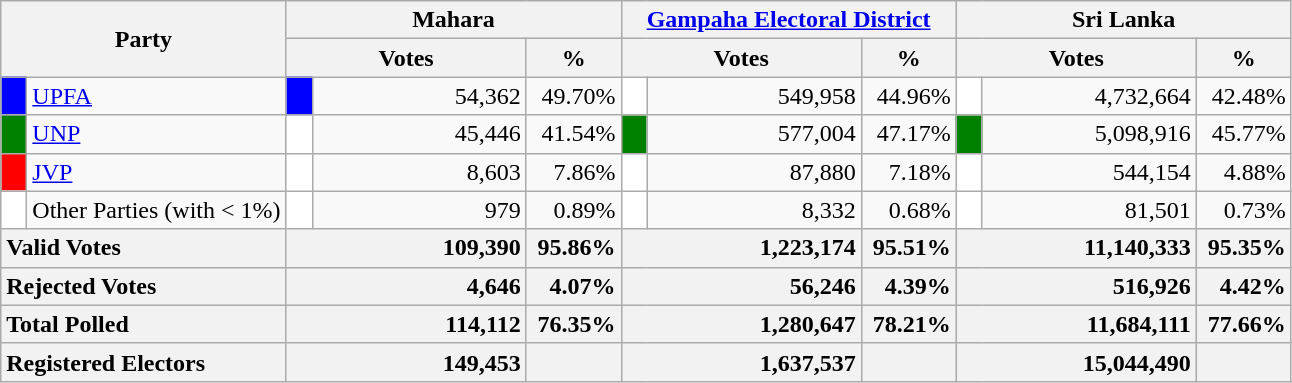<table class="wikitable">
<tr>
<th colspan="2" width="144px"rowspan="2">Party</th>
<th colspan="3" width="216px">Mahara</th>
<th colspan="3" width="216px"><a href='#'>Gampaha Electoral District</a></th>
<th colspan="3" width="216px">Sri Lanka</th>
</tr>
<tr>
<th colspan="2" width="144px">Votes</th>
<th>%</th>
<th colspan="2" width="144px">Votes</th>
<th>%</th>
<th colspan="2" width="144px">Votes</th>
<th>%</th>
</tr>
<tr>
<td style="background-color:blue;" width="10px"></td>
<td style="text-align:left;"><a href='#'>UPFA</a></td>
<td style="background-color:blue;" width="10px"></td>
<td style="text-align:right;">54,362</td>
<td style="text-align:right;">49.70%</td>
<td style="background-color:white;" width="10px"></td>
<td style="text-align:right;">549,958</td>
<td style="text-align:right;">44.96%</td>
<td style="background-color:white;" width="10px"></td>
<td style="text-align:right;">4,732,664</td>
<td style="text-align:right;">42.48%</td>
</tr>
<tr>
<td style="background-color:green;" width="10px"></td>
<td style="text-align:left;"><a href='#'>UNP</a></td>
<td style="background-color:white;" width="10px"></td>
<td style="text-align:right;">45,446</td>
<td style="text-align:right;">41.54%</td>
<td style="background-color:green;" width="10px"></td>
<td style="text-align:right;">577,004</td>
<td style="text-align:right;">47.17%</td>
<td style="background-color:green;" width="10px"></td>
<td style="text-align:right;">5,098,916</td>
<td style="text-align:right;">45.77%</td>
</tr>
<tr>
<td style="background-color:red;" width="10px"></td>
<td style="text-align:left;"><a href='#'>JVP</a></td>
<td style="background-color:white;" width="10px"></td>
<td style="text-align:right;">8,603</td>
<td style="text-align:right;">7.86%</td>
<td style="background-color:white;" width="10px"></td>
<td style="text-align:right;">87,880</td>
<td style="text-align:right;">7.18%</td>
<td style="background-color:white;" width="10px"></td>
<td style="text-align:right;">544,154</td>
<td style="text-align:right;">4.88%</td>
</tr>
<tr>
<td style="background-color:white;" width="10px"></td>
<td style="text-align:left;">Other Parties (with < 1%)</td>
<td style="background-color:white;" width="10px"></td>
<td style="text-align:right;">979</td>
<td style="text-align:right;">0.89%</td>
<td style="background-color:white;" width="10px"></td>
<td style="text-align:right;">8,332</td>
<td style="text-align:right;">0.68%</td>
<td style="background-color:white;" width="10px"></td>
<td style="text-align:right;">81,501</td>
<td style="text-align:right;">0.73%</td>
</tr>
<tr>
<th colspan="2" width="144px"style="text-align:left;">Valid Votes</th>
<th style="text-align:right;"colspan="2" width="144px">109,390</th>
<th style="text-align:right;">95.86%</th>
<th style="text-align:right;"colspan="2" width="144px">1,223,174</th>
<th style="text-align:right;">95.51%</th>
<th style="text-align:right;"colspan="2" width="144px">11,140,333</th>
<th style="text-align:right;">95.35%</th>
</tr>
<tr>
<th colspan="2" width="144px"style="text-align:left;">Rejected Votes</th>
<th style="text-align:right;"colspan="2" width="144px">4,646</th>
<th style="text-align:right;">4.07%</th>
<th style="text-align:right;"colspan="2" width="144px">56,246</th>
<th style="text-align:right;">4.39%</th>
<th style="text-align:right;"colspan="2" width="144px">516,926</th>
<th style="text-align:right;">4.42%</th>
</tr>
<tr>
<th colspan="2" width="144px"style="text-align:left;">Total Polled</th>
<th style="text-align:right;"colspan="2" width="144px">114,112</th>
<th style="text-align:right;">76.35%</th>
<th style="text-align:right;"colspan="2" width="144px">1,280,647</th>
<th style="text-align:right;">78.21%</th>
<th style="text-align:right;"colspan="2" width="144px">11,684,111</th>
<th style="text-align:right;">77.66%</th>
</tr>
<tr>
<th colspan="2" width="144px"style="text-align:left;">Registered Electors</th>
<th style="text-align:right;"colspan="2" width="144px">149,453</th>
<th></th>
<th style="text-align:right;"colspan="2" width="144px">1,637,537</th>
<th></th>
<th style="text-align:right;"colspan="2" width="144px">15,044,490</th>
<th></th>
</tr>
</table>
